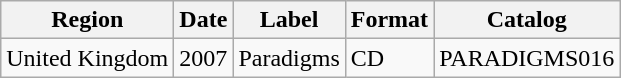<table class="wikitable">
<tr>
<th>Region</th>
<th>Date</th>
<th>Label</th>
<th>Format</th>
<th>Catalog</th>
</tr>
<tr>
<td>United Kingdom</td>
<td>2007</td>
<td>Paradigms</td>
<td>CD</td>
<td>PARADIGMS016</td>
</tr>
</table>
